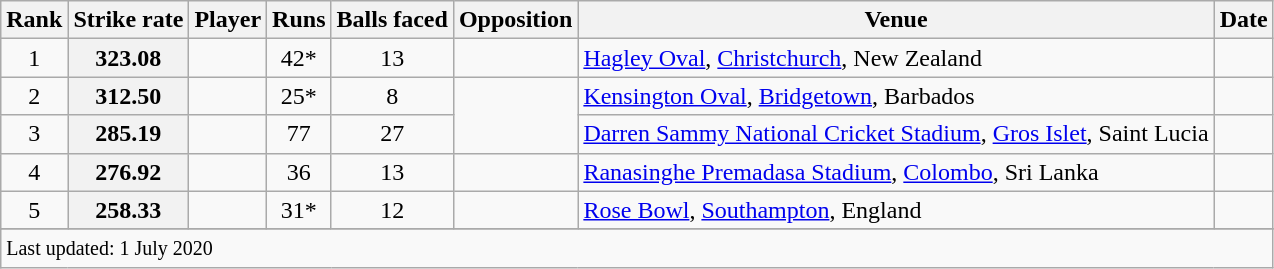<table class="wikitable plainrowheaders sortable">
<tr>
<th scope=col>Rank</th>
<th scope=col>Strike rate</th>
<th scope=col>Player</th>
<th scope=col>Runs</th>
<th scope=col>Balls faced</th>
<th scope=col>Opposition</th>
<th scope=col>Venue</th>
<th scope=col>Date</th>
</tr>
<tr>
<td align=center>1</td>
<th scope=row style=text-align:center;>323.08</th>
<td></td>
<td align=center>42*</td>
<td align=center>13</td>
<td></td>
<td><a href='#'>Hagley Oval</a>, <a href='#'>Christchurch</a>, New Zealand</td>
<td> </td>
</tr>
<tr>
<td align=center>2</td>
<th scope=row style=text-align:center;>312.50</th>
<td></td>
<td align=center>25*</td>
<td align=center>8</td>
<td rowspan=2></td>
<td><a href='#'>Kensington Oval</a>, <a href='#'>Bridgetown</a>, Barbados</td>
<td></td>
</tr>
<tr>
<td align=center>3</td>
<th scope=row style=text-align:center;>285.19</th>
<td></td>
<td align=center>77</td>
<td align=center>27</td>
<td><a href='#'>Darren Sammy National Cricket Stadium</a>, <a href='#'>Gros Islet</a>, Saint Lucia</td>
<td></td>
</tr>
<tr>
<td align=center>4</td>
<th scope=row style=text-align:center;>276.92</th>
<td></td>
<td align=center>36</td>
<td align=center>13</td>
<td></td>
<td><a href='#'>Ranasinghe Premadasa Stadium</a>, <a href='#'>Colombo</a>, Sri Lanka</td>
<td></td>
</tr>
<tr>
<td align=center>5</td>
<th scope=row style=text-align:center;>258.33</th>
<td></td>
<td align=center>31*</td>
<td align=center>12</td>
<td></td>
<td><a href='#'>Rose Bowl</a>, <a href='#'>Southampton</a>, England</td>
<td></td>
</tr>
<tr>
</tr>
<tr class=sortbottom>
<td colspan=8><small>Last updated: 1 July 2020</small></td>
</tr>
</table>
